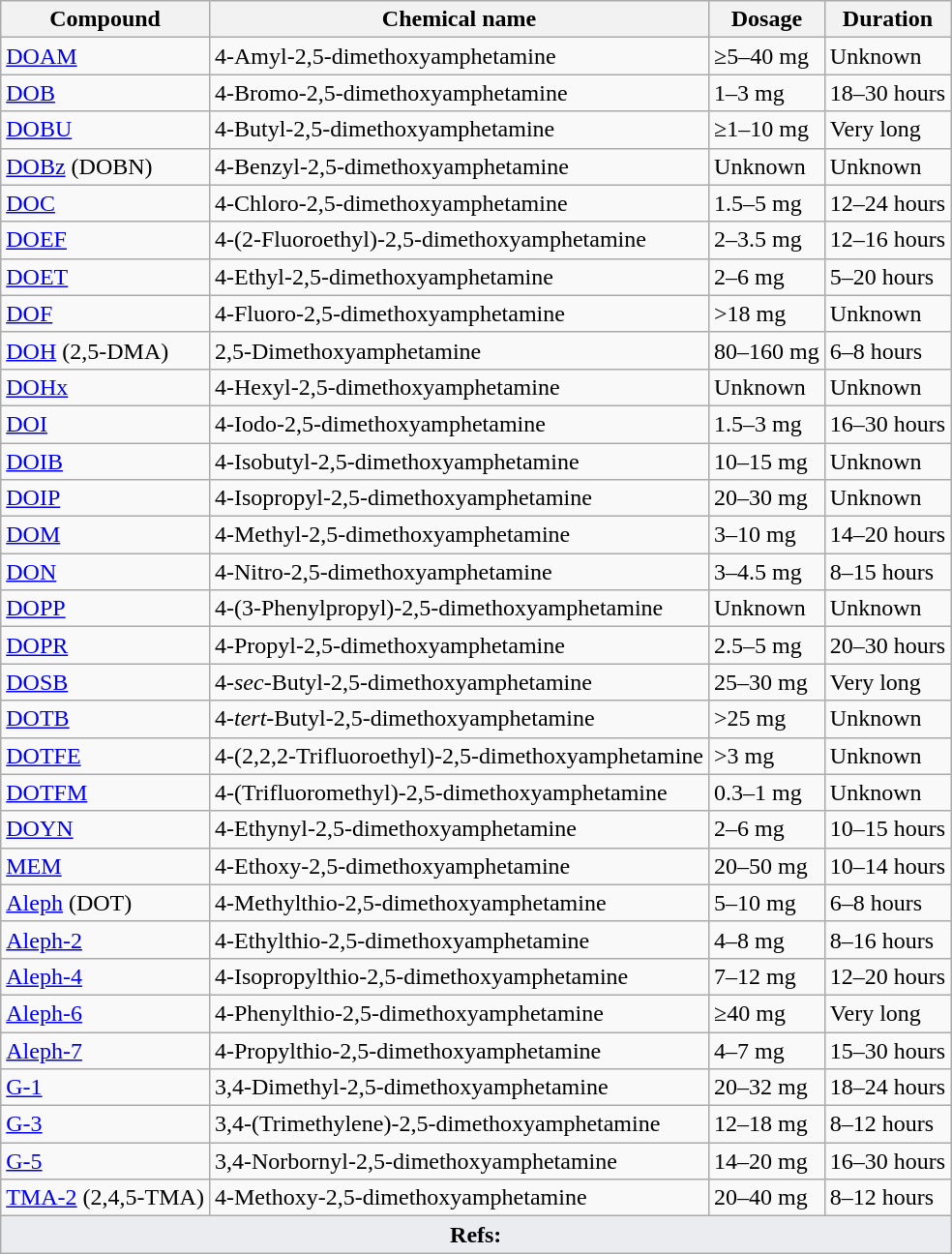<table class="wikitable sortable sticky-header">
<tr>
<th>Compound</th>
<th>Chemical name</th>
<th>Dosage</th>
<th>Duration</th>
</tr>
<tr>
<td><a href='#'>DOAM</a></td>
<td>4-Amyl-2,5-dimethoxyamphetamine</td>
<td>≥5–40 mg</td>
<td>Unknown</td>
</tr>
<tr>
<td><a href='#'>DOB</a></td>
<td>4-Bromo-2,5-dimethoxyamphetamine</td>
<td>1–3 mg</td>
<td>18–30 hours</td>
</tr>
<tr>
<td><a href='#'>DOBU</a></td>
<td>4-Butyl-2,5-dimethoxyamphetamine</td>
<td>≥1–10 mg</td>
<td>Very long</td>
</tr>
<tr>
<td><a href='#'>DOBz</a> (DOBN)</td>
<td>4-Benzyl-2,5-dimethoxyamphetamine</td>
<td>Unknown</td>
<td>Unknown</td>
</tr>
<tr>
<td><a href='#'>DOC</a></td>
<td>4-Chloro-2,5-dimethoxyamphetamine</td>
<td>1.5–5 mg</td>
<td>12–24 hours</td>
</tr>
<tr>
<td><a href='#'>DOEF</a></td>
<td>4-(2-Fluoroethyl)-2,5-dimethoxyamphetamine</td>
<td>2–3.5 mg</td>
<td>12–16 hours</td>
</tr>
<tr>
<td><a href='#'>DOET</a></td>
<td>4-Ethyl-2,5-dimethoxyamphetamine</td>
<td>2–6 mg</td>
<td>5–20 hours</td>
</tr>
<tr>
<td><a href='#'>DOF</a></td>
<td>4-Fluoro-2,5-dimethoxyamphetamine</td>
<td>>18 mg</td>
<td>Unknown</td>
</tr>
<tr>
<td><a href='#'>DOH</a> (2,5-DMA)</td>
<td>2,5-Dimethoxyamphetamine</td>
<td>80–160 mg</td>
<td>6–8 hours</td>
</tr>
<tr>
<td><a href='#'>DOHx</a></td>
<td>4-Hexyl-2,5-dimethoxyamphetamine</td>
<td>Unknown</td>
<td>Unknown</td>
</tr>
<tr>
<td><a href='#'>DOI</a></td>
<td>4-Iodo-2,5-dimethoxyamphetamine</td>
<td>1.5–3 mg</td>
<td>16–30 hours</td>
</tr>
<tr>
<td><a href='#'>DOIB</a></td>
<td>4-Isobutyl-2,5-dimethoxyamphetamine</td>
<td>10–15 mg</td>
<td>Unknown</td>
</tr>
<tr>
<td><a href='#'>DOIP</a></td>
<td>4-Isopropyl-2,5-dimethoxyamphetamine</td>
<td>20–30 mg</td>
<td>Unknown</td>
</tr>
<tr>
<td><a href='#'>DOM</a></td>
<td>4-Methyl-2,5-dimethoxyamphetamine</td>
<td>3–10 mg</td>
<td>14–20 hours</td>
</tr>
<tr>
<td><a href='#'>DON</a></td>
<td>4-Nitro-2,5-dimethoxyamphetamine</td>
<td>3–4.5 mg</td>
<td>8–15 hours</td>
</tr>
<tr>
<td><a href='#'>DOPP</a></td>
<td>4-(3-Phenylpropyl)-2,5-dimethoxyamphetamine</td>
<td>Unknown</td>
<td>Unknown</td>
</tr>
<tr>
<td><a href='#'>DOPR</a></td>
<td>4-Propyl-2,5-dimethoxyamphetamine</td>
<td>2.5–5 mg</td>
<td>20–30 hours</td>
</tr>
<tr>
<td><a href='#'>DOSB</a></td>
<td>4-<em>sec</em>-Butyl-2,5-dimethoxyamphetamine</td>
<td>25–30 mg</td>
<td>Very long</td>
</tr>
<tr>
<td><a href='#'>DOTB</a></td>
<td>4-<em>tert</em>-Butyl-2,5-dimethoxyamphetamine</td>
<td>>25 mg</td>
<td>Unknown</td>
</tr>
<tr>
<td><a href='#'>DOTFE</a></td>
<td>4-(2,2,2-Trifluoroethyl)-2,5-dimethoxyamphetamine</td>
<td>>3 mg</td>
<td>Unknown</td>
</tr>
<tr>
<td><a href='#'>DOTFM</a></td>
<td>4-(Trifluoromethyl)-2,5-dimethoxyamphetamine</td>
<td>0.3–1 mg</td>
<td>Unknown</td>
</tr>
<tr>
<td><a href='#'>DOYN</a></td>
<td>4-Ethynyl-2,5-dimethoxyamphetamine</td>
<td>2–6 mg</td>
<td>10–15 hours</td>
</tr>
<tr>
<td><a href='#'>MEM</a></td>
<td>4-Ethoxy-2,5-dimethoxyamphetamine</td>
<td>20–50 mg</td>
<td>10–14 hours</td>
</tr>
<tr>
<td><a href='#'>Aleph</a> (DOT)</td>
<td>4-Methylthio-2,5-dimethoxyamphetamine</td>
<td>5–10 mg</td>
<td>6–8 hours</td>
</tr>
<tr>
<td><a href='#'>Aleph-2</a></td>
<td>4-Ethylthio-2,5-dimethoxyamphetamine</td>
<td>4–8 mg</td>
<td>8–16 hours</td>
</tr>
<tr>
<td><a href='#'>Aleph-4</a></td>
<td>4-Isopropylthio-2,5-dimethoxyamphetamine</td>
<td>7–12 mg</td>
<td>12–20 hours</td>
</tr>
<tr>
<td><a href='#'>Aleph-6</a></td>
<td>4-Phenylthio-2,5-dimethoxyamphetamine</td>
<td>≥40 mg</td>
<td>Very long</td>
</tr>
<tr>
<td><a href='#'>Aleph-7</a></td>
<td>4-Propylthio-2,5-dimethoxyamphetamine</td>
<td>4–7 mg</td>
<td>15–30 hours</td>
</tr>
<tr>
<td><a href='#'>G-1</a></td>
<td>3,4-Dimethyl-2,5-dimethoxyamphetamine</td>
<td>20–32 mg</td>
<td>18–24 hours</td>
</tr>
<tr>
<td><a href='#'>G-3</a></td>
<td>3,4-(Trimethylene)-2,5-dimethoxyamphetamine</td>
<td>12–18 mg</td>
<td>8–12 hours</td>
</tr>
<tr>
<td><a href='#'>G-5</a></td>
<td>3,4-Norbornyl-2,5-dimethoxyamphetamine</td>
<td>14–20 mg</td>
<td>16–30 hours</td>
</tr>
<tr>
<td><a href='#'>TMA-2</a> (2,4,5-TMA)</td>
<td>4-Methoxy-2,5-dimethoxyamphetamine</td>
<td>20–40 mg</td>
<td>8–12 hours</td>
</tr>
<tr class="sortbottom">
<td colspan="5" style="width: 1px; background-color:#eaecf0; text-align: center;"><strong>Refs:</strong> </td>
</tr>
</table>
